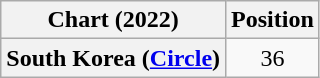<table class="wikitable plainrowheaders" style="text-align:center">
<tr>
<th scope="col">Chart (2022)</th>
<th scope="col">Position</th>
</tr>
<tr>
<th scope="row">South Korea (<a href='#'>Circle</a>)</th>
<td>36</td>
</tr>
</table>
